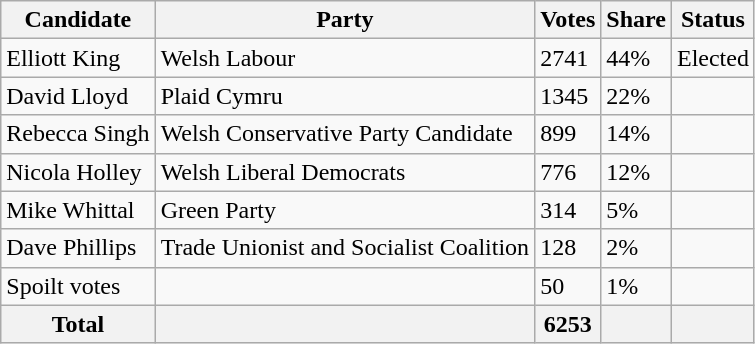<table class="wikitable sortable">
<tr>
<th>Candidate</th>
<th>Party</th>
<th>Votes</th>
<th>Share</th>
<th>Status</th>
</tr>
<tr>
<td>Elliott King</td>
<td>Welsh Labour</td>
<td>2741</td>
<td>44%</td>
<td>Elected</td>
</tr>
<tr>
<td>David Lloyd</td>
<td>Plaid Cymru</td>
<td>1345</td>
<td>22%</td>
<td></td>
</tr>
<tr>
<td>Rebecca Singh</td>
<td>Welsh Conservative Party Candidate</td>
<td>899</td>
<td>14%</td>
<td></td>
</tr>
<tr>
<td>Nicola Holley</td>
<td>Welsh Liberal Democrats</td>
<td>776</td>
<td>12%</td>
<td></td>
</tr>
<tr>
<td>Mike Whittal</td>
<td>Green Party</td>
<td>314</td>
<td>5%</td>
<td></td>
</tr>
<tr>
<td>Dave Phillips</td>
<td>Trade Unionist and Socialist Coalition</td>
<td>128</td>
<td>2%</td>
<td></td>
</tr>
<tr>
<td>Spoilt votes</td>
<td></td>
<td>50</td>
<td>1%</td>
<td></td>
</tr>
<tr>
<th>Total</th>
<th></th>
<th>6253</th>
<th></th>
<th></th>
</tr>
</table>
